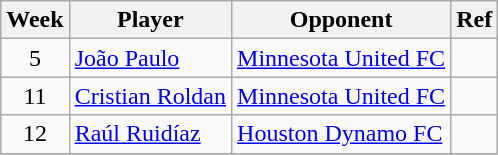<table class=wikitable>
<tr>
<th>Week</th>
<th>Player</th>
<th>Opponent</th>
<th>Ref</th>
</tr>
<tr>
<td align=center>5</td>
<td> <a href='#'>João Paulo</a></td>
<td><a href='#'>Minnesota United FC</a></td>
<td style="text-align: center;"></td>
</tr>
<tr>
<td align=center>11</td>
<td> <a href='#'>Cristian Roldan</a></td>
<td><a href='#'>Minnesota United FC</a></td>
<td style="text-align: center;"></td>
</tr>
<tr>
<td align=center>12</td>
<td> <a href='#'>Raúl Ruidíaz</a></td>
<td><a href='#'>Houston Dynamo FC</a></td>
<td style="text-align: center;"></td>
</tr>
<tr>
</tr>
</table>
